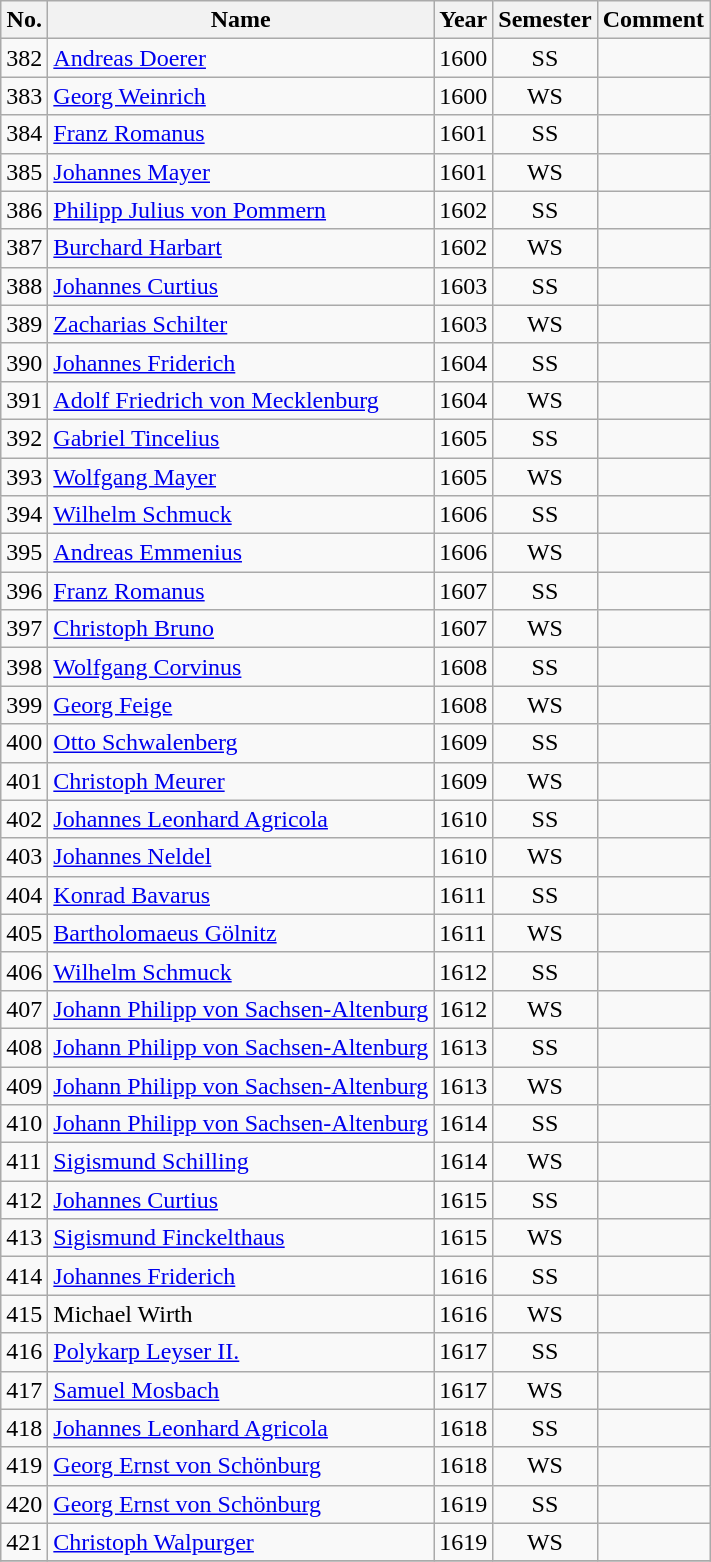<table class="wikitable">
<tr>
<th bgcolor="silver">No.</th>
<th bgcolor="silver">Name</th>
<th bgcolor="silver">Year</th>
<th bgcolor="silver">Semester</th>
<th bgcolor="silver">Comment</th>
</tr>
<tr>
<td>382</td>
<td><a href='#'>Andreas Doerer</a></td>
<td>1600</td>
<td align="center">SS</td>
<td></td>
</tr>
<tr>
<td>383</td>
<td><a href='#'>Georg Weinrich</a></td>
<td>1600</td>
<td align="center">WS</td>
<td></td>
</tr>
<tr>
<td>384</td>
<td><a href='#'>Franz Romanus</a></td>
<td>1601</td>
<td align="center">SS</td>
<td></td>
</tr>
<tr>
<td>385</td>
<td><a href='#'>Johannes Mayer</a></td>
<td>1601</td>
<td align="center">WS</td>
<td></td>
</tr>
<tr>
<td>386</td>
<td><a href='#'>Philipp Julius von Pommern</a></td>
<td>1602</td>
<td align="center">SS</td>
<td></td>
</tr>
<tr>
<td>387</td>
<td><a href='#'>Burchard Harbart</a></td>
<td>1602</td>
<td align="center">WS</td>
<td></td>
</tr>
<tr>
<td>388</td>
<td><a href='#'>Johannes Curtius</a></td>
<td>1603</td>
<td align="center">SS</td>
<td></td>
</tr>
<tr>
<td>389</td>
<td><a href='#'>Zacharias Schilter</a></td>
<td>1603</td>
<td align="center">WS</td>
<td></td>
</tr>
<tr>
<td>390</td>
<td><a href='#'>Johannes Friderich</a></td>
<td>1604</td>
<td align="center">SS</td>
<td></td>
</tr>
<tr>
<td>391</td>
<td><a href='#'>Adolf Friedrich von Mecklenburg</a></td>
<td>1604</td>
<td align="center">WS</td>
<td></td>
</tr>
<tr>
<td>392</td>
<td><a href='#'>Gabriel Tincelius</a></td>
<td>1605</td>
<td align="center">SS</td>
<td></td>
</tr>
<tr>
<td>393</td>
<td><a href='#'>Wolfgang Mayer</a></td>
<td>1605</td>
<td align="center">WS</td>
<td></td>
</tr>
<tr>
<td>394</td>
<td><a href='#'>Wilhelm Schmuck</a></td>
<td>1606</td>
<td align="center">SS</td>
<td></td>
</tr>
<tr>
<td>395</td>
<td><a href='#'>Andreas Emmenius</a></td>
<td>1606</td>
<td align="center">WS</td>
<td></td>
</tr>
<tr>
<td>396</td>
<td><a href='#'>Franz Romanus</a></td>
<td>1607</td>
<td align="center">SS</td>
<td></td>
</tr>
<tr>
<td>397</td>
<td><a href='#'>Christoph Bruno</a></td>
<td>1607</td>
<td align="center">WS</td>
<td></td>
</tr>
<tr>
<td>398</td>
<td><a href='#'>Wolfgang Corvinus</a></td>
<td>1608</td>
<td align="center">SS</td>
<td></td>
</tr>
<tr>
<td>399</td>
<td><a href='#'>Georg Feige</a></td>
<td>1608</td>
<td align="center">WS</td>
<td></td>
</tr>
<tr>
<td>400</td>
<td><a href='#'>Otto Schwalenberg</a></td>
<td>1609</td>
<td align="center">SS</td>
<td></td>
</tr>
<tr>
<td>401</td>
<td><a href='#'>Christoph Meurer</a></td>
<td>1609</td>
<td align="center">WS</td>
<td></td>
</tr>
<tr>
<td>402</td>
<td><a href='#'>Johannes Leonhard Agricola</a></td>
<td>1610</td>
<td align="center">SS</td>
<td></td>
</tr>
<tr>
<td>403</td>
<td><a href='#'>Johannes Neldel</a></td>
<td>1610</td>
<td align="center">WS</td>
<td></td>
</tr>
<tr>
<td>404</td>
<td><a href='#'>Konrad Bavarus</a></td>
<td>1611</td>
<td align="center">SS</td>
<td></td>
</tr>
<tr>
<td>405</td>
<td><a href='#'>Bartholomaeus Gölnitz</a></td>
<td>1611</td>
<td align="center">WS</td>
<td></td>
</tr>
<tr>
<td>406</td>
<td><a href='#'>Wilhelm Schmuck</a></td>
<td>1612</td>
<td align="center">SS</td>
<td></td>
</tr>
<tr>
<td>407</td>
<td><a href='#'>Johann Philipp von Sachsen-Altenburg</a></td>
<td>1612</td>
<td align="center">WS</td>
<td></td>
</tr>
<tr>
<td>408</td>
<td><a href='#'>Johann Philipp von Sachsen-Altenburg</a></td>
<td>1613</td>
<td align="center">SS</td>
<td></td>
</tr>
<tr>
<td>409</td>
<td><a href='#'>Johann Philipp von Sachsen-Altenburg</a></td>
<td>1613</td>
<td align="center">WS</td>
<td></td>
</tr>
<tr>
<td>410</td>
<td><a href='#'>Johann Philipp von Sachsen-Altenburg</a></td>
<td>1614</td>
<td align="center">SS</td>
<td></td>
</tr>
<tr>
<td>411</td>
<td><a href='#'>Sigismund Schilling</a></td>
<td>1614</td>
<td align="center">WS</td>
<td></td>
</tr>
<tr>
<td>412</td>
<td><a href='#'>Johannes Curtius</a></td>
<td>1615</td>
<td align="center">SS</td>
<td></td>
</tr>
<tr>
<td>413</td>
<td><a href='#'>Sigismund Finckelthaus</a></td>
<td>1615</td>
<td align="center">WS</td>
<td></td>
</tr>
<tr>
<td>414</td>
<td><a href='#'>Johannes Friderich</a></td>
<td>1616</td>
<td align="center">SS</td>
<td></td>
</tr>
<tr>
<td>415</td>
<td>Michael Wirth</td>
<td>1616</td>
<td align="center">WS</td>
<td></td>
</tr>
<tr>
<td>416</td>
<td><a href='#'>Polykarp Leyser II.</a></td>
<td>1617</td>
<td align="center">SS</td>
<td></td>
</tr>
<tr>
<td>417</td>
<td><a href='#'>Samuel Mosbach</a></td>
<td>1617</td>
<td align="center">WS</td>
<td></td>
</tr>
<tr>
<td>418</td>
<td><a href='#'>Johannes Leonhard Agricola</a></td>
<td>1618</td>
<td align="center">SS</td>
<td></td>
</tr>
<tr>
<td>419</td>
<td><a href='#'>Georg Ernst von Schönburg</a></td>
<td>1618</td>
<td align="center">WS</td>
<td></td>
</tr>
<tr>
<td>420</td>
<td><a href='#'>Georg Ernst von Schönburg</a></td>
<td>1619</td>
<td align="center">SS</td>
<td></td>
</tr>
<tr>
<td>421</td>
<td><a href='#'>Christoph Walpurger</a></td>
<td>1619</td>
<td align="center">WS</td>
<td></td>
</tr>
<tr>
</tr>
</table>
